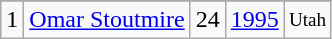<table class="wikitable">
<tr>
</tr>
<tr>
<td>1</td>
<td><a href='#'>Omar Stoutmire</a></td>
<td>24</td>
<td><a href='#'>1995</a></td>
<td style="font-size:80%;">Utah</td>
</tr>
</table>
